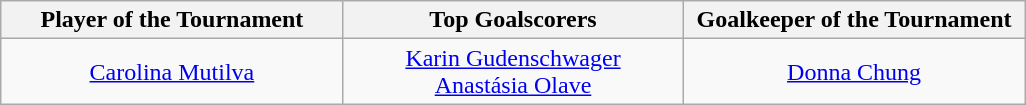<table class=wikitable style="margin:auto; text-align:center">
<tr>
<th style="width: 220px;">Player of the Tournament</th>
<th style="width: 220px;">Top Goalscorers</th>
<th style="width: 220px;">Goalkeeper of the Tournament</th>
</tr>
<tr>
<td> <a href='#'>Carolina Mutilva</a></td>
<td> <a href='#'>Karin Gudenschwager</a><br> <a href='#'>Anastásia Olave</a></td>
<td> <a href='#'>Donna Chung</a></td>
</tr>
</table>
